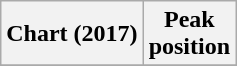<table class="wikitable sortable">
<tr>
<th align="center">Chart (2017)</th>
<th align="center">Peak<br>position</th>
</tr>
<tr>
</tr>
</table>
